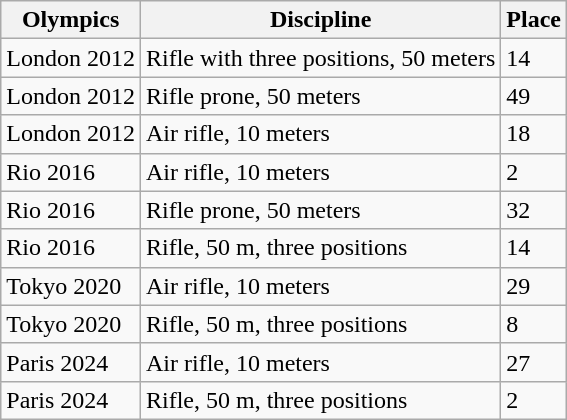<table class="wikitable">
<tr>
<th>Olympics</th>
<th>Discipline</th>
<th>Place</th>
</tr>
<tr>
<td>London 2012</td>
<td>Rifle with three positions, 50 meters</td>
<td>14</td>
</tr>
<tr>
<td>London 2012</td>
<td>Rifle prone, 50 meters</td>
<td>49</td>
</tr>
<tr>
<td>London 2012</td>
<td>Air rifle, 10 meters</td>
<td>18</td>
</tr>
<tr>
<td>Rio 2016</td>
<td>Air rifle, 10 meters</td>
<td>2</td>
</tr>
<tr>
<td>Rio 2016</td>
<td>Rifle prone, 50 meters</td>
<td>32</td>
</tr>
<tr>
<td>Rio 2016</td>
<td>Rifle, 50 m, three positions</td>
<td>14</td>
</tr>
<tr>
<td>Tokyo 2020</td>
<td>Air rifle, 10 meters</td>
<td>29</td>
</tr>
<tr>
<td>Tokyo 2020</td>
<td>Rifle, 50 m, three positions</td>
<td>8</td>
</tr>
<tr>
<td>Paris 2024</td>
<td>Air rifle, 10 meters</td>
<td>27</td>
</tr>
<tr>
<td>Paris 2024</td>
<td>Rifle, 50 m, three positions</td>
<td>2</td>
</tr>
</table>
